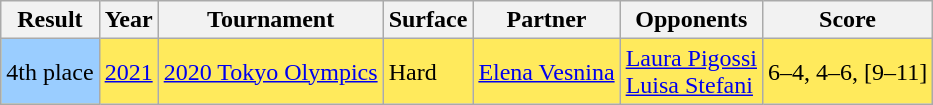<table class="wikitable">
<tr>
<th>Result</th>
<th>Year</th>
<th>Tournament</th>
<th>Surface</th>
<th>Partner</th>
<th>Opponents</th>
<th class=unsortable>Score</th>
</tr>
<tr style="background:#ffea5c;">
<td bgcolor=#9acdff>4th place</td>
<td><a href='#'>2021</a></td>
<td><a href='#'>2020 Tokyo Olympics</a></td>
<td>Hard</td>
<td> <a href='#'>Elena Vesnina</a></td>
<td> <a href='#'>Laura Pigossi</a> <br>  <a href='#'>Luisa Stefani</a></td>
<td>6–4, 4–6, [9–11]</td>
</tr>
</table>
